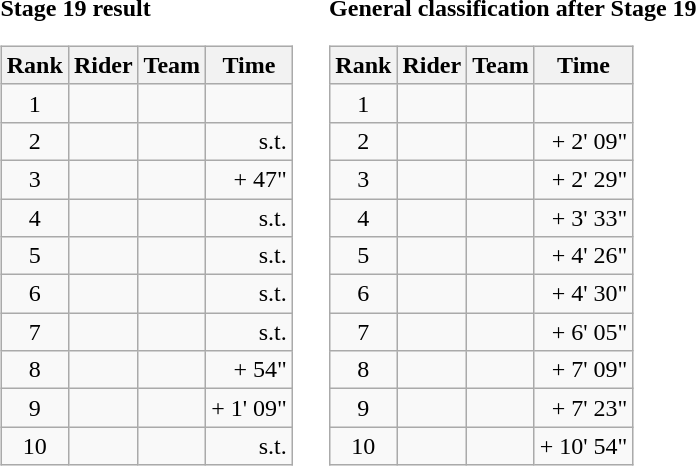<table>
<tr>
<td><strong>Stage 19 result</strong><br><table class="wikitable">
<tr>
<th scope="col">Rank</th>
<th scope="col">Rider</th>
<th scope="col">Team</th>
<th scope="col">Time</th>
</tr>
<tr>
<td style="text-align:center;">1</td>
<td></td>
<td></td>
<td style="text-align:right;"></td>
</tr>
<tr>
<td style="text-align:center;">2</td>
<td></td>
<td></td>
<td style="text-align:right;">s.t.</td>
</tr>
<tr>
<td style="text-align:center;">3</td>
<td></td>
<td></td>
<td style="text-align:right;">+ 47"</td>
</tr>
<tr>
<td style="text-align:center;">4</td>
<td></td>
<td></td>
<td style="text-align:right;">s.t.</td>
</tr>
<tr>
<td style="text-align:center;">5</td>
<td></td>
<td></td>
<td style="text-align:right;">s.t.</td>
</tr>
<tr>
<td style="text-align:center;">6</td>
<td></td>
<td></td>
<td style="text-align:right;">s.t.</td>
</tr>
<tr>
<td style="text-align:center;">7</td>
<td></td>
<td></td>
<td style="text-align:right;">s.t.</td>
</tr>
<tr>
<td style="text-align:center;">8</td>
<td></td>
<td></td>
<td style="text-align:right;">+ 54"</td>
</tr>
<tr>
<td style="text-align:center;">9</td>
<td></td>
<td></td>
<td style="text-align:right;">+ 1' 09"</td>
</tr>
<tr>
<td style="text-align:center;">10</td>
<td></td>
<td></td>
<td style="text-align:right;">s.t.</td>
</tr>
</table>
</td>
<td></td>
<td><strong>General classification after Stage 19</strong><br><table class="wikitable">
<tr>
<th scope="col">Rank</th>
<th scope="col">Rider</th>
<th scope="col">Team</th>
<th scope="col">Time</th>
</tr>
<tr>
<td style="text-align:center;">1</td>
<td></td>
<td></td>
<td style="text-align:right;"></td>
</tr>
<tr>
<td style="text-align:center;">2</td>
<td></td>
<td></td>
<td style="text-align:right;">+ 2' 09"</td>
</tr>
<tr>
<td style="text-align:center;">3</td>
<td></td>
<td></td>
<td style="text-align:right;">+ 2' 29"</td>
</tr>
<tr>
<td style="text-align:center;">4</td>
<td></td>
<td></td>
<td style="text-align:right;">+ 3' 33"</td>
</tr>
<tr>
<td style="text-align:center;">5</td>
<td></td>
<td></td>
<td style="text-align:right;">+ 4' 26"</td>
</tr>
<tr>
<td style="text-align:center;">6</td>
<td></td>
<td></td>
<td style="text-align:right;">+ 4' 30"</td>
</tr>
<tr>
<td style="text-align:center;">7</td>
<td></td>
<td></td>
<td style="text-align:right;">+ 6' 05"</td>
</tr>
<tr>
<td style="text-align:center;">8</td>
<td></td>
<td></td>
<td style="text-align:right;">+ 7' 09"</td>
</tr>
<tr>
<td style="text-align:center;">9</td>
<td></td>
<td></td>
<td style="text-align:right;">+ 7' 23"</td>
</tr>
<tr>
<td style="text-align:center;">10</td>
<td></td>
<td></td>
<td style="text-align:right;">+ 10' 54"</td>
</tr>
</table>
</td>
</tr>
</table>
